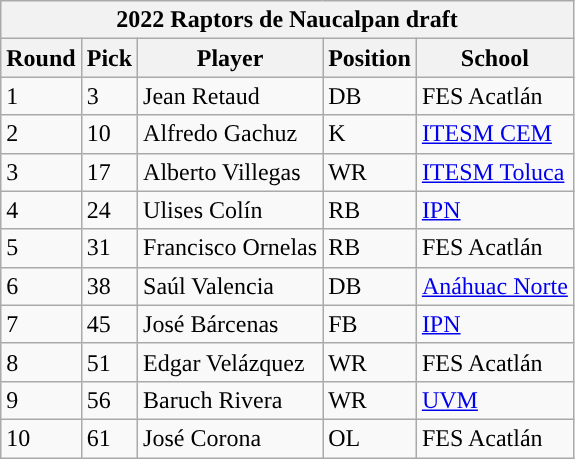<table class="wikitable" style="text-align:left">
<tr>
<th colspan=5>2022 Raptors de Naucalpan draft</th>
</tr>
<tr>
<th>Round</th>
<th>Pick</th>
<th>Player</th>
<th>Position</th>
<th>School</th>
</tr>
<tr>
<td>1</td>
<td>3</td>
<td>Jean Retaud</td>
<td>DB</td>
<td>FES Acatlán</td>
</tr>
<tr>
<td>2</td>
<td>10</td>
<td>Alfredo Gachuz</td>
<td>K</td>
<td><a href='#'>ITESM CEM</a></td>
</tr>
<tr>
<td>3</td>
<td>17</td>
<td>Alberto Villegas</td>
<td>WR</td>
<td><a href='#'>ITESM Toluca</a></td>
</tr>
<tr>
<td>4</td>
<td>24</td>
<td>Ulises Colín</td>
<td>RB</td>
<td><a href='#'>IPN</a></td>
</tr>
<tr>
<td>5</td>
<td>31</td>
<td>Francisco Ornelas</td>
<td>RB</td>
<td>FES Acatlán</td>
</tr>
<tr>
<td>6</td>
<td>38</td>
<td>Saúl Valencia</td>
<td>DB</td>
<td><a href='#'>Anáhuac Norte</a></td>
</tr>
<tr>
<td>7</td>
<td>45</td>
<td>José Bárcenas</td>
<td>FB</td>
<td><a href='#'>IPN</a></td>
</tr>
<tr>
<td>8</td>
<td>51</td>
<td>Edgar Velázquez</td>
<td>WR</td>
<td>FES Acatlán</td>
</tr>
<tr>
<td>9</td>
<td>56</td>
<td>Baruch Rivera</td>
<td>WR</td>
<td><a href='#'>UVM</a></td>
</tr>
<tr>
<td>10</td>
<td>61</td>
<td>José Corona</td>
<td>OL</td>
<td>FES Acatlán</td>
</tr>
</table>
